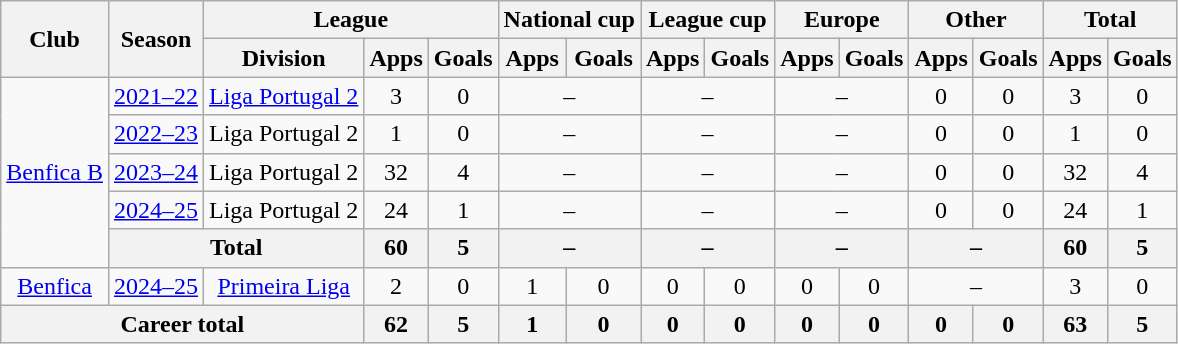<table class="wikitable" style="text-align:center">
<tr>
<th rowspan="2">Club</th>
<th rowspan="2">Season</th>
<th colspan="3">League</th>
<th colspan="2">National cup</th>
<th colspan="2">League cup</th>
<th colspan="2">Europe</th>
<th colspan="2">Other</th>
<th colspan="2">Total</th>
</tr>
<tr>
<th>Division</th>
<th>Apps</th>
<th>Goals</th>
<th>Apps</th>
<th>Goals</th>
<th>Apps</th>
<th>Goals</th>
<th>Apps</th>
<th>Goals</th>
<th>Apps</th>
<th>Goals</th>
<th>Apps</th>
<th>Goals</th>
</tr>
<tr>
<td rowspan="5"><a href='#'>Benfica B</a></td>
<td><a href='#'>2021–22</a></td>
<td><a href='#'>Liga Portugal 2</a></td>
<td>3</td>
<td>0</td>
<td colspan="2">–</td>
<td colspan="2">–</td>
<td colspan="2">–</td>
<td>0</td>
<td>0</td>
<td>3</td>
<td>0</td>
</tr>
<tr>
<td><a href='#'>2022–23</a></td>
<td>Liga Portugal 2</td>
<td>1</td>
<td>0</td>
<td colspan="2">–</td>
<td colspan="2">–</td>
<td colspan="2">–</td>
<td>0</td>
<td>0</td>
<td>1</td>
<td>0</td>
</tr>
<tr>
<td><a href='#'>2023–24</a></td>
<td>Liga Portugal 2</td>
<td>32</td>
<td>4</td>
<td colspan="2">–</td>
<td colspan="2">–</td>
<td colspan="2">–</td>
<td>0</td>
<td>0</td>
<td>32</td>
<td>4</td>
</tr>
<tr>
<td><a href='#'>2024–25</a></td>
<td>Liga Portugal 2</td>
<td>24</td>
<td>1</td>
<td colspan="2">–</td>
<td colspan="2">–</td>
<td colspan="2">–</td>
<td>0</td>
<td>0</td>
<td>24</td>
<td>1</td>
</tr>
<tr>
<th colspan="2">Total</th>
<th>60</th>
<th>5</th>
<th colspan="2">–</th>
<th colspan="2">–</th>
<th colspan="2">–</th>
<th colspan="2">–</th>
<th>60</th>
<th>5</th>
</tr>
<tr>
<td><a href='#'>Benfica</a></td>
<td><a href='#'>2024–25</a></td>
<td><a href='#'>Primeira Liga</a></td>
<td>2</td>
<td>0</td>
<td>1</td>
<td>0</td>
<td>0</td>
<td>0</td>
<td>0</td>
<td>0</td>
<td colspan="2">–</td>
<td>3</td>
<td>0</td>
</tr>
<tr>
<th colspan="3">Career total</th>
<th>62</th>
<th>5</th>
<th>1</th>
<th>0</th>
<th>0</th>
<th>0</th>
<th>0</th>
<th>0</th>
<th>0</th>
<th>0</th>
<th>63</th>
<th>5</th>
</tr>
</table>
